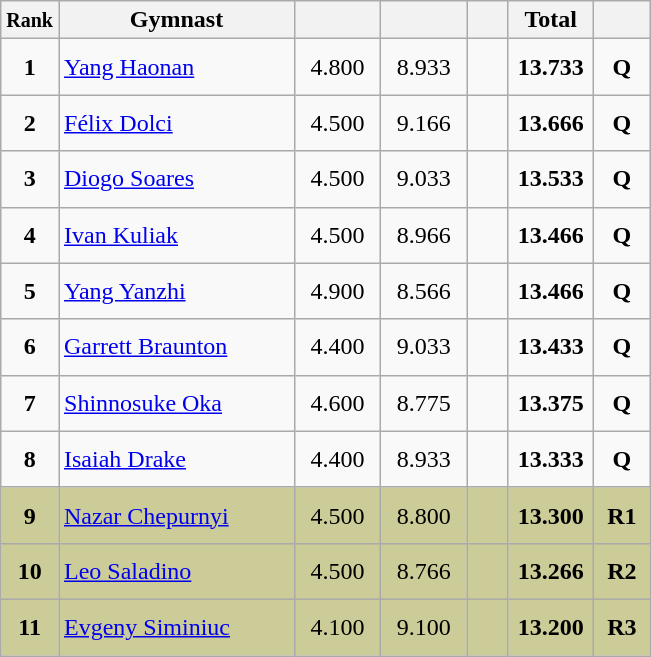<table style="text-align:center;" class="wikitable sortable">
<tr>
<th scope="col" style="width:15px;"><small>Rank</small></th>
<th scope="col" style="width:150px;">Gymnast</th>
<th scope="col" style="width:50px;"><small></small></th>
<th scope="col" style="width:50px;"><small></small></th>
<th scope="col" style="width:20px;"><small></small></th>
<th scope="col" style="width:50px;">Total</th>
<th scope="col" style="width:30px;"><small></small></th>
</tr>
<tr>
<td scope="row" style="text-align:center"><strong>1</strong></td>
<td style="height:30px; text-align:left;"> <a href='#'>Yang Haonan</a></td>
<td>4.800</td>
<td>8.933</td>
<td></td>
<td><strong>13.733</strong></td>
<td><strong>Q</strong></td>
</tr>
<tr>
<td scope="row" style="text-align:center"><strong>2</strong></td>
<td style="height:30px; text-align:left;"> <a href='#'>Félix Dolci</a></td>
<td>4.500</td>
<td>9.166</td>
<td></td>
<td><strong>13.666</strong></td>
<td><strong>Q</strong></td>
</tr>
<tr>
<td scope="row" style="text-align:center"><strong>3</strong></td>
<td style="height:30px; text-align:left;"> <a href='#'>Diogo Soares</a></td>
<td>4.500</td>
<td>9.033</td>
<td></td>
<td><strong>13.533</strong></td>
<td><strong>Q</strong></td>
</tr>
<tr>
<td scope="row" style="text-align:center"><strong>4</strong></td>
<td style="height:30px; text-align:left;"> <a href='#'>Ivan Kuliak</a></td>
<td>4.500</td>
<td>8.966</td>
<td></td>
<td><strong>13.466</strong></td>
<td><strong>Q</strong></td>
</tr>
<tr>
<td scope="row" style="text-align:center"><strong>5</strong></td>
<td style="height:30px; text-align:left;"> <a href='#'>Yang Yanzhi</a></td>
<td>4.900</td>
<td>8.566</td>
<td></td>
<td><strong>13.466</strong></td>
<td><strong>Q</strong></td>
</tr>
<tr>
<td scope="row" style="text-align:center"><strong>6</strong></td>
<td style="height:30px; text-align:left;"> <a href='#'>Garrett Braunton</a></td>
<td>4.400</td>
<td>9.033</td>
<td></td>
<td><strong>13.433</strong></td>
<td><strong>Q</strong></td>
</tr>
<tr>
<td scope="row" style="text-align:center"><strong>7</strong></td>
<td style="height:30px; text-align:left;"> <a href='#'>Shinnosuke Oka</a></td>
<td>4.600</td>
<td>8.775</td>
<td></td>
<td><strong>13.375</strong></td>
<td><strong>Q</strong></td>
</tr>
<tr>
<td scope="row" style="text-align:center"><strong>8</strong></td>
<td style="height:30px; text-align:left;"> <a href='#'>Isaiah Drake</a></td>
<td>4.400</td>
<td>8.933</td>
<td></td>
<td><strong>13.333</strong></td>
<td><strong>Q</strong></td>
</tr>
<tr style="background:#cccc99;">
<td scope="row" style="text-align:center"><strong>9</strong></td>
<td style="height:30px; text-align:left;"> <a href='#'>Nazar Chepurnyi</a></td>
<td>4.500</td>
<td>8.800</td>
<td></td>
<td><strong>13.300</strong></td>
<td><strong>R1</strong></td>
</tr>
<tr style="background:#cccc99;">
<td scope="row" style="text-align:center"><strong>10</strong></td>
<td style="height:30px; text-align:left;"> <a href='#'>Leo Saladino</a></td>
<td>4.500</td>
<td>8.766</td>
<td></td>
<td><strong>13.266</strong></td>
<td><strong>R2</strong></td>
</tr>
<tr style="background:#cccc99;">
<td scope="row" style="text-align:center"><strong>11</strong></td>
<td style="height:30px; text-align:left;"> <a href='#'>Evgeny Siminiuc</a></td>
<td>4.100</td>
<td>9.100</td>
<td></td>
<td><strong>13.200</strong></td>
<td><strong>R3</strong></td>
</tr>
</table>
